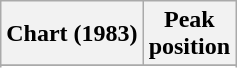<table class="wikitable sortable plainrowheaders" style="text-align:center">
<tr>
<th scope="col">Chart (1983)</th>
<th scope="col">Peak<br> position</th>
</tr>
<tr>
</tr>
<tr>
</tr>
</table>
